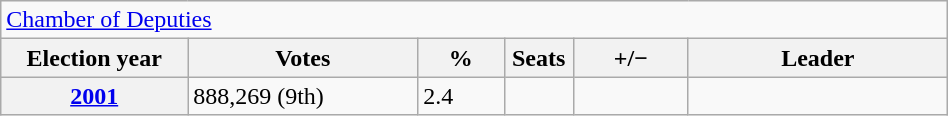<table class=wikitable style="width:50%; border:1px #AAAAFF solid">
<tr>
<td colspan=6><a href='#'>Chamber of Deputies</a></td>
</tr>
<tr>
<th width=13%>Election year</th>
<th width=16%>Votes</th>
<th width=6%>%</th>
<th width=1%>Seats</th>
<th width=8%>+/−</th>
<th width=18%>Leader</th>
</tr>
<tr>
<th><a href='#'>2001</a></th>
<td>888,269 (9th)</td>
<td>2.4</td>
<td></td>
<td></td>
<td></td>
</tr>
</table>
